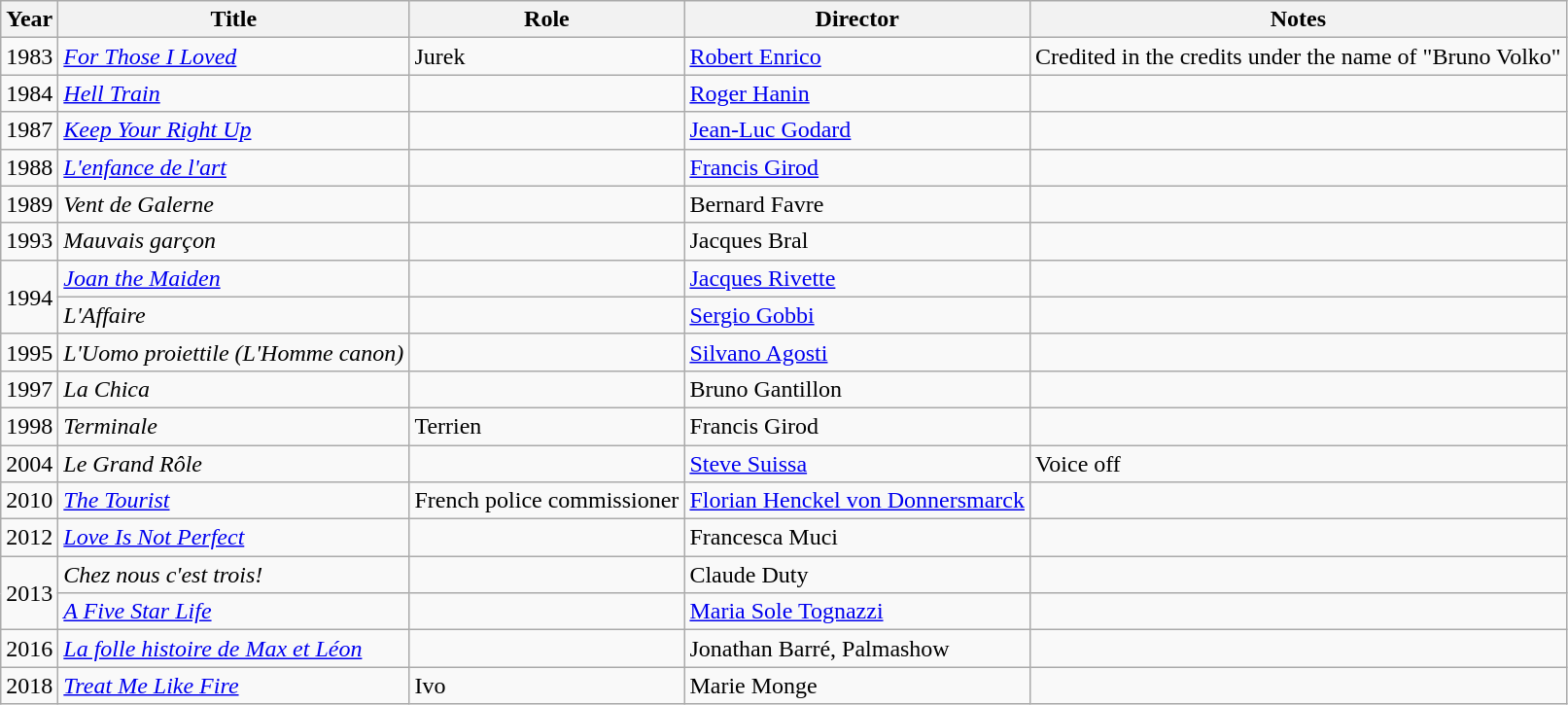<table class="wikitable sortable">
<tr>
<th>Year</th>
<th>Title</th>
<th>Role</th>
<th>Director</th>
<th>Notes</th>
</tr>
<tr>
<td>1983</td>
<td><em><a href='#'>For Those I Loved</a></em></td>
<td>Jurek</td>
<td><a href='#'>Robert Enrico</a></td>
<td>Credited in the credits under the name of "Bruno Volko"</td>
</tr>
<tr>
<td>1984</td>
<td><em><a href='#'>Hell Train</a></em></td>
<td></td>
<td><a href='#'>Roger Hanin</a></td>
<td></td>
</tr>
<tr>
<td>1987</td>
<td><em><a href='#'>Keep Your Right Up</a></em></td>
<td></td>
<td><a href='#'>Jean-Luc Godard</a></td>
<td></td>
</tr>
<tr>
<td>1988</td>
<td><em><a href='#'>L'enfance de l'art</a></em></td>
<td></td>
<td><a href='#'>Francis Girod</a></td>
<td></td>
</tr>
<tr>
<td>1989</td>
<td><em>Vent de Galerne</em></td>
<td></td>
<td>Bernard Favre</td>
<td></td>
</tr>
<tr>
<td>1993</td>
<td><em>Mauvais garçon</em></td>
<td></td>
<td>Jacques Bral</td>
<td></td>
</tr>
<tr>
<td rowspan="2">1994</td>
<td><em><a href='#'>Joan the Maiden</a></em></td>
<td></td>
<td><a href='#'>Jacques Rivette</a></td>
<td></td>
</tr>
<tr>
<td><em>L'Affaire</em></td>
<td></td>
<td><a href='#'>Sergio Gobbi</a></td>
<td></td>
</tr>
<tr>
<td>1995</td>
<td><em>L'Uomo proiettile (L'Homme canon)</em></td>
<td></td>
<td><a href='#'>Silvano Agosti</a></td>
<td></td>
</tr>
<tr>
<td>1997</td>
<td><em>La Chica</em></td>
<td></td>
<td>Bruno Gantillon</td>
<td></td>
</tr>
<tr>
<td>1998</td>
<td><em>Terminale</em></td>
<td>Terrien</td>
<td>Francis Girod</td>
<td></td>
</tr>
<tr>
<td>2004</td>
<td><em>Le Grand Rôle</em></td>
<td></td>
<td><a href='#'>Steve Suissa</a></td>
<td>Voice off</td>
</tr>
<tr>
<td>2010</td>
<td><em><a href='#'>The Tourist</a></em></td>
<td>French police commissioner</td>
<td><a href='#'>Florian Henckel von Donnersmarck</a></td>
<td></td>
</tr>
<tr>
<td>2012</td>
<td><em><a href='#'>Love Is Not Perfect</a></em></td>
<td></td>
<td>Francesca Muci</td>
<td></td>
</tr>
<tr>
<td rowspan="2">2013</td>
<td><em>Chez nous c'est trois!</em></td>
<td></td>
<td>Claude Duty</td>
<td></td>
</tr>
<tr>
<td><em><a href='#'>A Five Star Life</a></em></td>
<td></td>
<td><a href='#'>Maria Sole Tognazzi</a></td>
<td></td>
</tr>
<tr>
<td>2016</td>
<td><em><a href='#'>La folle histoire de Max et Léon</a></em></td>
<td></td>
<td>Jonathan Barré, Palmashow</td>
<td></td>
</tr>
<tr>
<td>2018</td>
<td><em><a href='#'>Treat Me Like Fire</a></em></td>
<td>Ivo</td>
<td>Marie Monge</td>
<td></td>
</tr>
</table>
